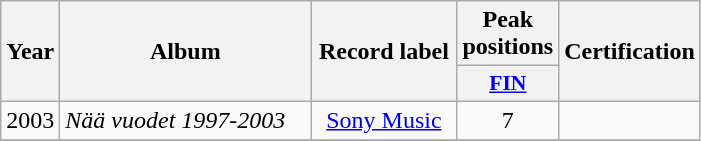<table class="wikitable">
<tr>
<th align="center" rowspan="2" width="10">Year</th>
<th align="center" rowspan="2" width="160">Album</th>
<th align="center" rowspan="2" width="90">Record label</th>
<th align="center" colspan="1" width="20">Peak positions</th>
<th align="center" rowspan="2" width="70">Certification</th>
</tr>
<tr>
<th scope="col" style="width:3em;font-size:90%;"><a href='#'>FIN</a><br></th>
</tr>
<tr>
<td style="text-align:center;">2003</td>
<td><em>Nää vuodet 1997-2003</em></td>
<td style="text-align:center;" rowspan=1><a href='#'>Sony Music</a></td>
<td style="text-align:center;">7</td>
<td></td>
</tr>
<tr>
</tr>
</table>
